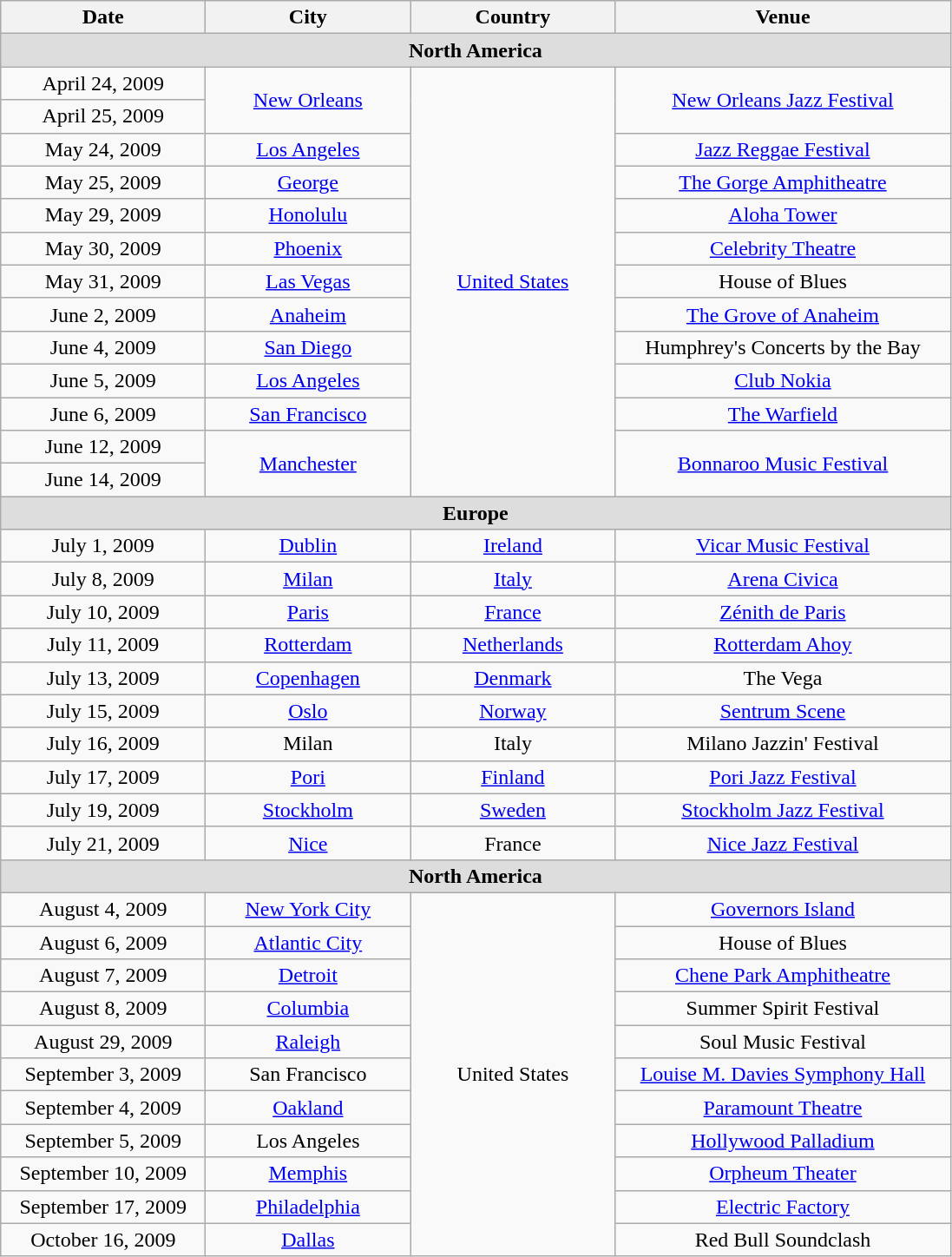<table class="wikitable" style="text-align:center;">
<tr>
<th width="150">Date</th>
<th width="150">City</th>
<th width="150">Country</th>
<th width="250">Venue</th>
</tr>
<tr bgcolor="#DDDDDD">
<td colspan=4><strong>North America</strong></td>
</tr>
<tr>
<td>April 24, 2009</td>
<td rowspan="2"><a href='#'>New Orleans</a></td>
<td rowspan="13"><a href='#'>United States</a></td>
<td rowspan="2"><a href='#'>New Orleans Jazz Festival</a></td>
</tr>
<tr>
<td>April 25, 2009</td>
</tr>
<tr>
<td>May 24, 2009</td>
<td><a href='#'>Los Angeles</a></td>
<td><a href='#'>Jazz Reggae Festival</a></td>
</tr>
<tr>
<td>May 25, 2009</td>
<td><a href='#'>George</a></td>
<td><a href='#'>The Gorge Amphitheatre</a></td>
</tr>
<tr>
<td>May 29, 2009</td>
<td><a href='#'>Honolulu</a></td>
<td><a href='#'>Aloha Tower</a></td>
</tr>
<tr>
<td>May 30, 2009</td>
<td><a href='#'>Phoenix</a></td>
<td><a href='#'>Celebrity Theatre</a></td>
</tr>
<tr>
<td>May 31, 2009</td>
<td><a href='#'>Las Vegas</a></td>
<td>House of Blues</td>
</tr>
<tr>
<td>June 2, 2009</td>
<td><a href='#'>Anaheim</a></td>
<td><a href='#'>The Grove of Anaheim</a></td>
</tr>
<tr>
<td>June 4, 2009</td>
<td><a href='#'>San Diego</a></td>
<td>Humphrey's Concerts by the Bay</td>
</tr>
<tr>
<td>June 5, 2009</td>
<td><a href='#'>Los Angeles</a></td>
<td><a href='#'>Club Nokia</a></td>
</tr>
<tr>
<td>June 6, 2009</td>
<td><a href='#'>San Francisco</a></td>
<td><a href='#'>The Warfield</a></td>
</tr>
<tr>
<td>June 12, 2009</td>
<td rowspan="2"><a href='#'>Manchester</a></td>
<td rowspan="2"><a href='#'>Bonnaroo Music Festival</a></td>
</tr>
<tr>
<td>June 14, 2009</td>
</tr>
<tr bgcolor="#DDDDDD">
<td colspan=4><strong>Europe</strong></td>
</tr>
<tr>
<td>July 1, 2009</td>
<td><a href='#'>Dublin</a></td>
<td><a href='#'>Ireland</a></td>
<td><a href='#'>Vicar Music Festival</a></td>
</tr>
<tr>
<td>July 8, 2009</td>
<td><a href='#'>Milan</a></td>
<td><a href='#'>Italy</a></td>
<td><a href='#'>Arena Civica</a></td>
</tr>
<tr>
<td>July 10, 2009</td>
<td><a href='#'>Paris</a></td>
<td><a href='#'>France</a></td>
<td><a href='#'>Zénith de Paris</a></td>
</tr>
<tr>
<td>July 11, 2009</td>
<td><a href='#'>Rotterdam</a></td>
<td><a href='#'>Netherlands</a></td>
<td><a href='#'>Rotterdam Ahoy</a></td>
</tr>
<tr>
<td>July 13, 2009</td>
<td><a href='#'>Copenhagen</a></td>
<td><a href='#'>Denmark</a></td>
<td>The Vega</td>
</tr>
<tr>
<td>July 15, 2009</td>
<td><a href='#'>Oslo</a></td>
<td><a href='#'>Norway</a></td>
<td><a href='#'>Sentrum Scene</a></td>
</tr>
<tr>
<td>July 16, 2009</td>
<td>Milan</td>
<td>Italy</td>
<td>Milano Jazzin' Festival</td>
</tr>
<tr>
<td>July 17, 2009</td>
<td><a href='#'>Pori</a></td>
<td><a href='#'>Finland</a></td>
<td><a href='#'>Pori Jazz Festival</a></td>
</tr>
<tr>
<td>July 19, 2009</td>
<td><a href='#'>Stockholm</a></td>
<td><a href='#'>Sweden</a></td>
<td><a href='#'>Stockholm Jazz Festival</a></td>
</tr>
<tr>
<td>July 21, 2009</td>
<td><a href='#'>Nice</a></td>
<td>France</td>
<td><a href='#'>Nice Jazz Festival</a></td>
</tr>
<tr bgcolor="#DDDDDD">
<td colspan=4><strong>North America</strong></td>
</tr>
<tr>
<td>August 4, 2009</td>
<td><a href='#'>New York City</a></td>
<td rowspan="11">United States</td>
<td><a href='#'>Governors Island</a></td>
</tr>
<tr>
<td>August 6, 2009</td>
<td><a href='#'>Atlantic City</a></td>
<td>House of Blues</td>
</tr>
<tr>
<td>August 7, 2009</td>
<td><a href='#'>Detroit</a></td>
<td><a href='#'>Chene Park Amphitheatre</a></td>
</tr>
<tr>
<td>August 8, 2009</td>
<td><a href='#'>Columbia</a></td>
<td>Summer Spirit Festival</td>
</tr>
<tr>
<td>August 29, 2009</td>
<td><a href='#'>Raleigh</a></td>
<td>Soul Music Festival</td>
</tr>
<tr>
<td>September 3, 2009</td>
<td>San Francisco</td>
<td><a href='#'>Louise M. Davies Symphony Hall</a></td>
</tr>
<tr>
<td>September 4, 2009</td>
<td><a href='#'>Oakland</a></td>
<td><a href='#'>Paramount Theatre</a></td>
</tr>
<tr>
<td>September 5, 2009</td>
<td>Los Angeles</td>
<td><a href='#'>Hollywood Palladium</a></td>
</tr>
<tr>
<td>September 10, 2009</td>
<td><a href='#'>Memphis</a></td>
<td><a href='#'>Orpheum Theater</a></td>
</tr>
<tr>
<td>September 17, 2009</td>
<td><a href='#'>Philadelphia</a></td>
<td><a href='#'>Electric Factory</a></td>
</tr>
<tr>
<td>October 16, 2009</td>
<td><a href='#'>Dallas</a></td>
<td>Red Bull Soundclash</td>
</tr>
</table>
